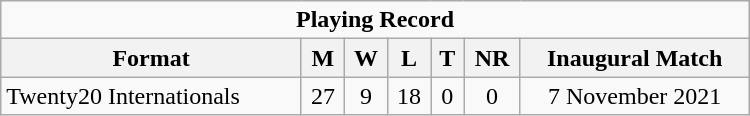<table class="wikitable" style="text-align: center; width: 500px;">
<tr>
<td colspan=7 align="center"><strong>Playing Record</strong></td>
</tr>
<tr>
<th>Format</th>
<th>M</th>
<th>W</th>
<th>L</th>
<th>T</th>
<th>NR</th>
<th>Inaugural Match</th>
</tr>
<tr>
<td align="left">Twenty20 Internationals</td>
<td>27</td>
<td>9</td>
<td>18</td>
<td>0</td>
<td>0</td>
<td>7 November 2021</td>
</tr>
</table>
